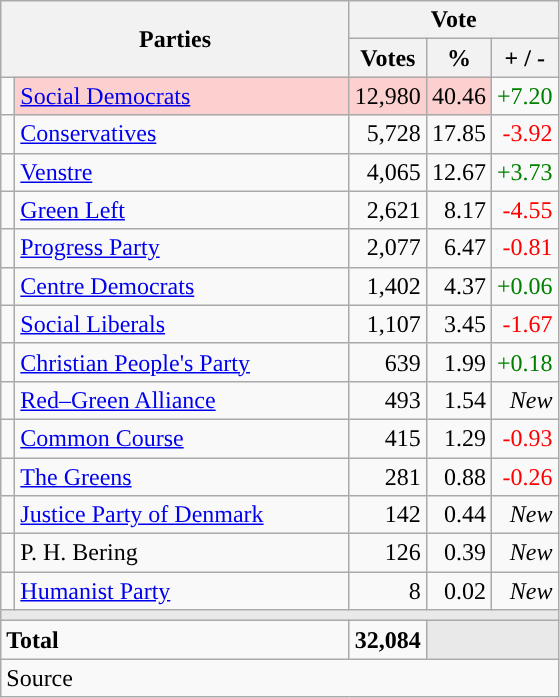<table class="wikitable" style="text-align:right;">
<tr>
<th style="text-align:centre;" rowspan="2" colspan="2" width="225">Parties</th>
<th colspan="3">Vote</th>
</tr>
<tr>
<th width="15">Votes</th>
<th width="15">%</th>
<th width="15">+ / -</th>
</tr>
<tr>
<td width="2" style="color:inherit;background:"></td>
<td bgcolor=#fbd0ce  align="left"><a href='#'>Social Democrats</a></td>
<td bgcolor=#fbd0ce>12,980</td>
<td bgcolor=#fbd0ce>40.46</td>
<td style=color:green;>+7.20</td>
</tr>
<tr>
<td width="2" style="color:inherit;background:"></td>
<td align="left"><a href='#'>Conservatives</a></td>
<td>5,728</td>
<td>17.85</td>
<td style=color:red;>-3.92</td>
</tr>
<tr>
<td width="2" style="color:inherit;background:"></td>
<td align="left"><a href='#'>Venstre</a></td>
<td>4,065</td>
<td>12.67</td>
<td style=color:green;>+3.73</td>
</tr>
<tr>
<td width="2" style="color:inherit;background:"></td>
<td align="left"><a href='#'>Green Left</a></td>
<td>2,621</td>
<td>8.17</td>
<td style=color:red;>-4.55</td>
</tr>
<tr>
<td width="2" style="color:inherit;background:"></td>
<td align="left"><a href='#'>Progress Party</a></td>
<td>2,077</td>
<td>6.47</td>
<td style=color:red;>-0.81</td>
</tr>
<tr>
<td width="2" style="color:inherit;background:"></td>
<td align="left"><a href='#'>Centre Democrats</a></td>
<td>1,402</td>
<td>4.37</td>
<td style=color:green;>+0.06</td>
</tr>
<tr>
<td width="2" style="color:inherit;background:"></td>
<td align="left"><a href='#'>Social Liberals</a></td>
<td>1,107</td>
<td>3.45</td>
<td style=color:red;>-1.67</td>
</tr>
<tr>
<td width="2" style="color:inherit;background:"></td>
<td align="left"><a href='#'>Christian People's Party</a></td>
<td>639</td>
<td>1.99</td>
<td style=color:green;>+0.18</td>
</tr>
<tr>
<td width="2" style="color:inherit;background:"></td>
<td align="left"><a href='#'>Red–Green Alliance</a></td>
<td>493</td>
<td>1.54</td>
<td><em>New</em></td>
</tr>
<tr>
<td width="2" style="color:inherit;background:"></td>
<td align="left"><a href='#'>Common Course</a></td>
<td>415</td>
<td>1.29</td>
<td style=color:red;>-0.93</td>
</tr>
<tr>
<td width="2" style="color:inherit;background:"></td>
<td align="left"><a href='#'>The Greens</a></td>
<td>281</td>
<td>0.88</td>
<td style=color:red;>-0.26</td>
</tr>
<tr>
<td width="2" style="color:inherit;background:"></td>
<td align="left"><a href='#'>Justice Party of Denmark</a></td>
<td>142</td>
<td>0.44</td>
<td><em>New</em></td>
</tr>
<tr>
<td width="2" style="color:inherit;background:"></td>
<td align="left">P. H. Bering</td>
<td>126</td>
<td>0.39</td>
<td><em>New</em></td>
</tr>
<tr>
<td width="2" style="color:inherit;background:"></td>
<td align="left"><a href='#'>Humanist Party</a></td>
<td>8</td>
<td>0.02</td>
<td><em>New</em></td>
</tr>
<tr>
<td colspan="7" bgcolor="#E9E9E9"></td>
</tr>
<tr>
<td align="left" colspan="2"><strong>Total</strong></td>
<td><strong>32,084</strong></td>
<td bgcolor="#E9E9E9" colspan="2"></td>
</tr>
<tr>
<td align="left" colspan="6">Source</td>
</tr>
</table>
